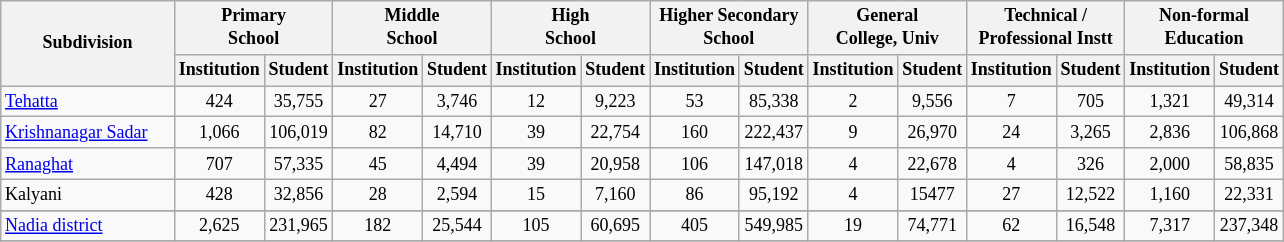<table class="wikitable" style="text-align:center;font-size: 9pt">
<tr>
<th width="110" rowspan="2">Subdivision</th>
<th colspan="2">Primary<br>School</th>
<th colspan="2">Middle<br>School</th>
<th colspan="2">High<br>School</th>
<th colspan="2">Higher Secondary<br>School</th>
<th colspan="2">General<br>College, Univ</th>
<th colspan="2">Technical /<br>Professional Instt</th>
<th colspan="2">Non-formal<br>Education</th>
</tr>
<tr>
<th width="30">Institution</th>
<th width="30">Student</th>
<th width="30">Institution</th>
<th width="30">Student</th>
<th width="30">Institution</th>
<th width="30">Student</th>
<th width="30">Institution</th>
<th width="30">Student</th>
<th width="30">Institution</th>
<th width="30">Student</th>
<th width="30">Institution</th>
<th width="30">Student</th>
<th width="30">Institution</th>
<th width="30">Student<br></th>
</tr>
<tr>
<td align=left><a href='#'>Tehatta</a></td>
<td align="center">424</td>
<td align="center">35,755</td>
<td align="center">27</td>
<td align="center">3,746</td>
<td align="center">12</td>
<td align="center">9,223</td>
<td align="center">53</td>
<td align="center">85,338</td>
<td align="center">2</td>
<td align="center">9,556</td>
<td align="center">7</td>
<td align="center">705</td>
<td align="center">1,321</td>
<td align="center">49,314</td>
</tr>
<tr>
<td align=left><a href='#'>Krishnanagar Sadar</a></td>
<td align="center">1,066</td>
<td align="center">106,019</td>
<td align="center">82</td>
<td align="center">14,710</td>
<td align="center">39</td>
<td align="center">22,754</td>
<td align="center">160</td>
<td align="center">222,437</td>
<td align="center">9</td>
<td align="center">26,970</td>
<td align="center">24</td>
<td align="center">3,265</td>
<td align="center">2,836</td>
<td align="center">106,868</td>
</tr>
<tr>
<td align=left><a href='#'>Ranaghat</a></td>
<td align="center">707</td>
<td align="center">57,335</td>
<td align="center">45</td>
<td align="center">4,494</td>
<td align="center">39</td>
<td align="center">20,958</td>
<td align="center">106</td>
<td align="center">147,018</td>
<td align="center">4</td>
<td align="center">22,678</td>
<td align="center">4</td>
<td align="center">326</td>
<td align="center">2,000</td>
<td align="center">58,835</td>
</tr>
<tr>
<td align=left>Kalyani</td>
<td align="center">428</td>
<td align="center">32,856</td>
<td align="center">28</td>
<td align="center">2,594</td>
<td align="center">15</td>
<td align="center">7,160</td>
<td align="center">86</td>
<td align="center">95,192</td>
<td align="center">4</td>
<td align="center">15477</td>
<td align="center">27</td>
<td align="center">12,522</td>
<td align="center">1,160</td>
<td align="center">22,331</td>
</tr>
<tr>
</tr>
<tr>
<td align=left><a href='#'>Nadia district</a></td>
<td align="center">2,625</td>
<td align="center">231,965</td>
<td align="center">182</td>
<td align="center">25,544</td>
<td align="center">105</td>
<td align="center">60,695</td>
<td align="center">405</td>
<td align="center">549,985</td>
<td align="center">19</td>
<td align="center">74,771</td>
<td align="center">62</td>
<td align="center">16,548</td>
<td align="center">7,317</td>
<td align="center">237,348</td>
</tr>
<tr>
</tr>
</table>
